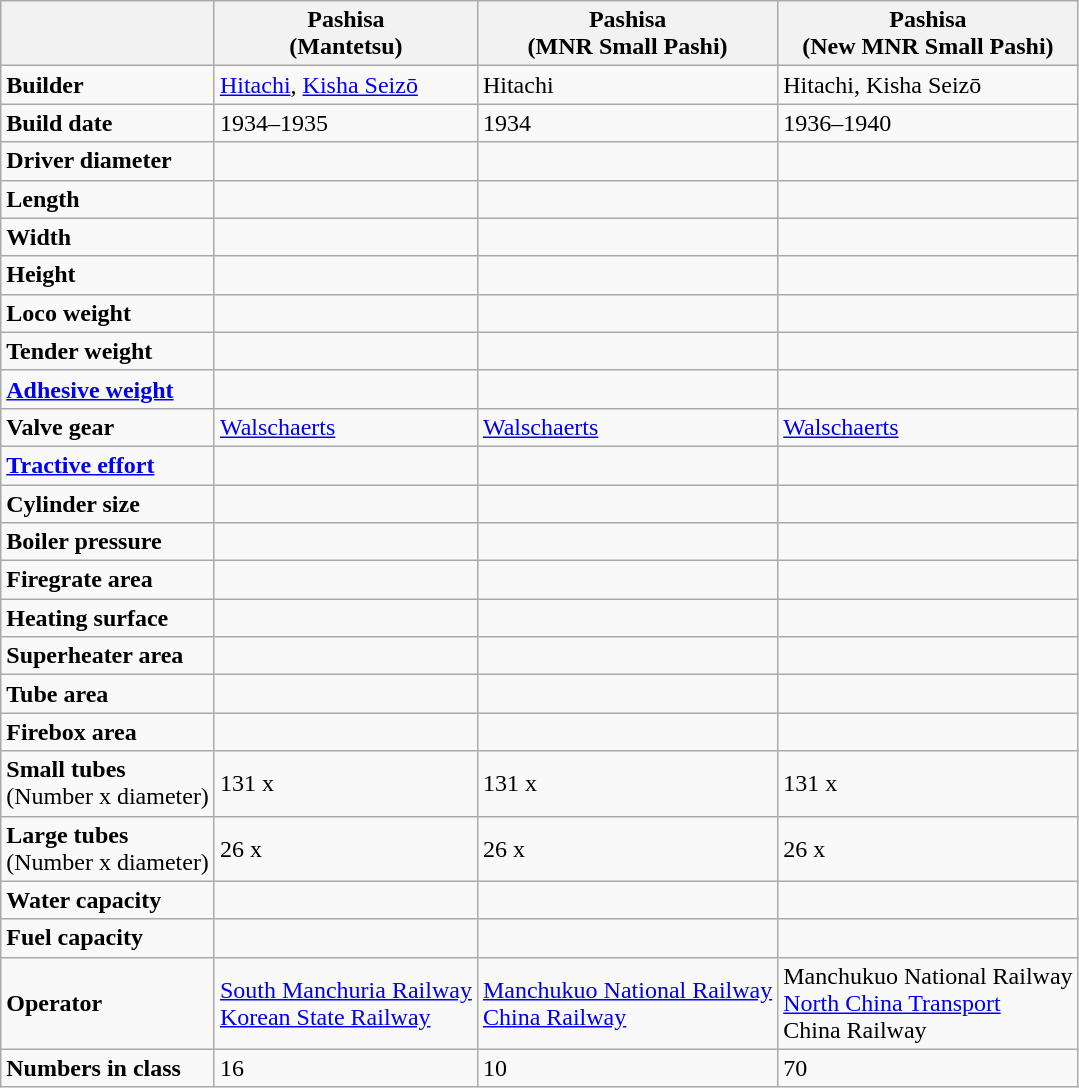<table class="wikitable">
<tr>
<th></th>
<th>Pashisa<br>(Mantetsu)</th>
<th>Pashisa<br>(MNR Small Pashi)</th>
<th>Pashisa<br>(New MNR Small Pashi)</th>
</tr>
<tr>
<td><strong>Builder</strong></td>
<td><a href='#'>Hitachi</a>, <a href='#'>Kisha Seizō</a></td>
<td>Hitachi</td>
<td>Hitachi, Kisha Seizō</td>
</tr>
<tr>
<td><strong>Build date</strong></td>
<td>1934–1935</td>
<td>1934</td>
<td>1936–1940</td>
</tr>
<tr>
<td><strong>Driver diameter</strong></td>
<td></td>
<td></td>
<td></td>
</tr>
<tr>
<td><strong>Length</strong></td>
<td></td>
<td></td>
<td></td>
</tr>
<tr>
<td><strong>Width</strong></td>
<td></td>
<td></td>
<td></td>
</tr>
<tr>
<td><strong>Height</strong></td>
<td></td>
<td></td>
<td></td>
</tr>
<tr>
<td><strong>Loco weight</strong></td>
<td></td>
<td></td>
<td></td>
</tr>
<tr>
<td><strong>Tender weight</strong></td>
<td></td>
<td></td>
<td></td>
</tr>
<tr>
<td><strong><a href='#'>Adhesive weight</a></strong></td>
<td></td>
<td></td>
<td></td>
</tr>
<tr>
<td><strong>Valve gear</strong></td>
<td><a href='#'>Walschaerts</a></td>
<td><a href='#'>Walschaerts</a></td>
<td><a href='#'>Walschaerts</a></td>
</tr>
<tr>
<td><strong><a href='#'>Tractive effort</a></strong></td>
<td></td>
<td></td>
<td></td>
</tr>
<tr>
<td><strong>Cylinder size</strong></td>
<td></td>
<td></td>
<td></td>
</tr>
<tr>
<td><strong>Boiler pressure</strong></td>
<td></td>
<td></td>
<td></td>
</tr>
<tr>
<td><strong>Firegrate area</strong></td>
<td></td>
<td></td>
<td></td>
</tr>
<tr>
<td><strong>Heating surface</strong></td>
<td></td>
<td></td>
<td></td>
</tr>
<tr>
<td><strong>Superheater area</strong></td>
<td></td>
<td></td>
<td></td>
</tr>
<tr>
<td><strong>Tube area</strong></td>
<td></td>
<td></td>
<td></td>
</tr>
<tr>
<td><strong>Firebox area</strong></td>
<td></td>
<td></td>
<td></td>
</tr>
<tr>
<td><strong>Small tubes</strong><br>(Number x diameter)</td>
<td>131 x </td>
<td>131 x </td>
<td>131 x </td>
</tr>
<tr>
<td><strong>Large tubes</strong><br>(Number x diameter)</td>
<td>26 x </td>
<td>26 x </td>
<td>26 x </td>
</tr>
<tr>
<td><strong>Water capacity</strong></td>
<td></td>
<td></td>
<td></td>
</tr>
<tr>
<td><strong>Fuel capacity</strong></td>
<td></td>
<td></td>
<td></td>
</tr>
<tr>
<td><strong>Operator</strong></td>
<td><a href='#'>South&nbsp;Manchuria&nbsp;Railway</a><br><a href='#'>Korean State Railway</a></td>
<td><a href='#'>Manchukuo&nbsp;National&nbsp;Railway</a><br><a href='#'>China Railway</a></td>
<td>Manchukuo National Railway<br><a href='#'>North China Transport</a><br>China Railway</td>
</tr>
<tr>
<td><strong>Numbers in class</strong></td>
<td>16</td>
<td>10</td>
<td>70</td>
</tr>
</table>
